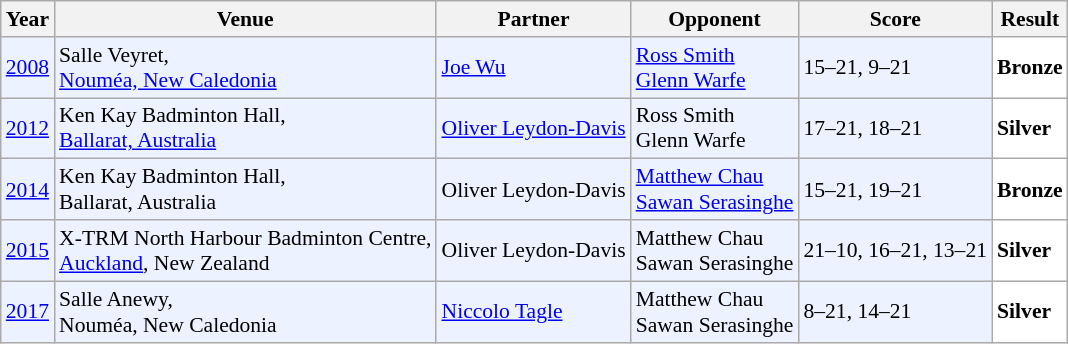<table class="sortable wikitable" style="font-size: 90%;">
<tr>
<th>Year</th>
<th>Venue</th>
<th>Partner</th>
<th>Opponent</th>
<th>Score</th>
<th>Result</th>
</tr>
<tr style="background:#ECF2FF">
<td align="center"><a href='#'>2008</a></td>
<td align="left">Salle Veyret,<br><a href='#'>Nouméa, New Caledonia</a></td>
<td align="left"> <a href='#'>Joe Wu</a></td>
<td align="left"> <a href='#'>Ross Smith</a> <br>  <a href='#'>Glenn Warfe</a></td>
<td align="left">15–21, 9–21</td>
<td style="text-align:left; background:white"> <strong>Bronze</strong></td>
</tr>
<tr style="background:#ECF2FF">
<td align="center"><a href='#'>2012</a></td>
<td align="left">Ken Kay Badminton Hall,<br><a href='#'>Ballarat, Australia</a></td>
<td align="left"> <a href='#'>Oliver Leydon-Davis</a></td>
<td align="left"> Ross Smith <br>  Glenn Warfe</td>
<td align="left">17–21, 18–21</td>
<td style="text-align:left; background:white"> <strong>Silver</strong></td>
</tr>
<tr style="background:#ECF2FF">
<td align="center"><a href='#'>2014</a></td>
<td align="left">Ken Kay Badminton Hall,<br>Ballarat, Australia</td>
<td align="left"> Oliver Leydon-Davis</td>
<td align="left"> <a href='#'>Matthew Chau</a> <br>  <a href='#'>Sawan Serasinghe</a></td>
<td align="left">15–21, 19–21</td>
<td style="text-align:left; background:white"> <strong>Bronze</strong></td>
</tr>
<tr style="background:#ECF2FF">
<td align="center"><a href='#'>2015</a></td>
<td align="left">X-TRM North Harbour Badminton Centre,<br><a href='#'>Auckland</a>, New Zealand</td>
<td align="left"> Oliver Leydon-Davis</td>
<td align="left"> Matthew Chau <br>  Sawan Serasinghe</td>
<td align="left">21–10, 16–21, 13–21</td>
<td style="text-align:left; background:white"> <strong>Silver</strong></td>
</tr>
<tr style="background:#ECF2FF">
<td align="center"><a href='#'>2017</a></td>
<td align="left">Salle Anewy,<br>Nouméa, New Caledonia</td>
<td align="left"> <a href='#'>Niccolo Tagle</a></td>
<td align="left"> Matthew Chau <br>  Sawan Serasinghe</td>
<td align="left">8–21, 14–21</td>
<td style="text-align:left; background:white"> <strong>Silver</strong></td>
</tr>
</table>
